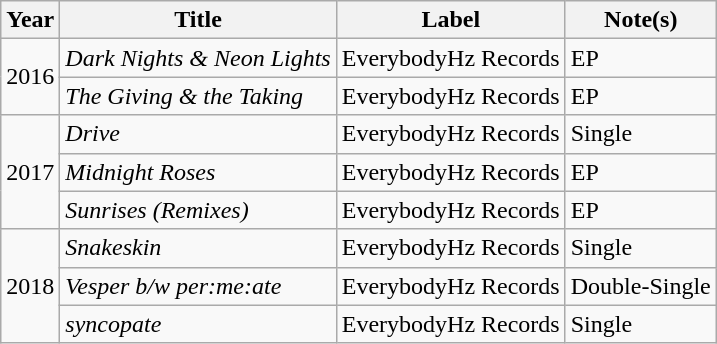<table class="wikitable">
<tr>
<th>Year</th>
<th>Title</th>
<th>Label</th>
<th>Note(s)</th>
</tr>
<tr>
<td rowspan="2">2016</td>
<td><em>Dark Nights & Neon Lights</em></td>
<td>EverybodyHz Records</td>
<td>EP</td>
</tr>
<tr>
<td><em>The Giving & the Taking</em></td>
<td>EverybodyHz Records</td>
<td>EP</td>
</tr>
<tr>
<td rowspan="3">2017</td>
<td><em>Drive</em></td>
<td>EverybodyHz Records</td>
<td>Single</td>
</tr>
<tr>
<td><em>Midnight Roses</em></td>
<td>EverybodyHz Records</td>
<td>EP</td>
</tr>
<tr>
<td><em>Sunrises (Remixes)</em></td>
<td>EverybodyHz Records</td>
<td>EP</td>
</tr>
<tr>
<td rowspan="4">2018</td>
<td><em>Snakeskin</em></td>
<td>EverybodyHz Records</td>
<td>Single</td>
</tr>
<tr>
<td><em>Vesper b/w per:me:ate</em></td>
<td>EverybodyHz Records</td>
<td>Double-Single</td>
</tr>
<tr>
<td><em>syncopate</em></td>
<td>EverybodyHz Records</td>
<td>Single</td>
</tr>
</table>
